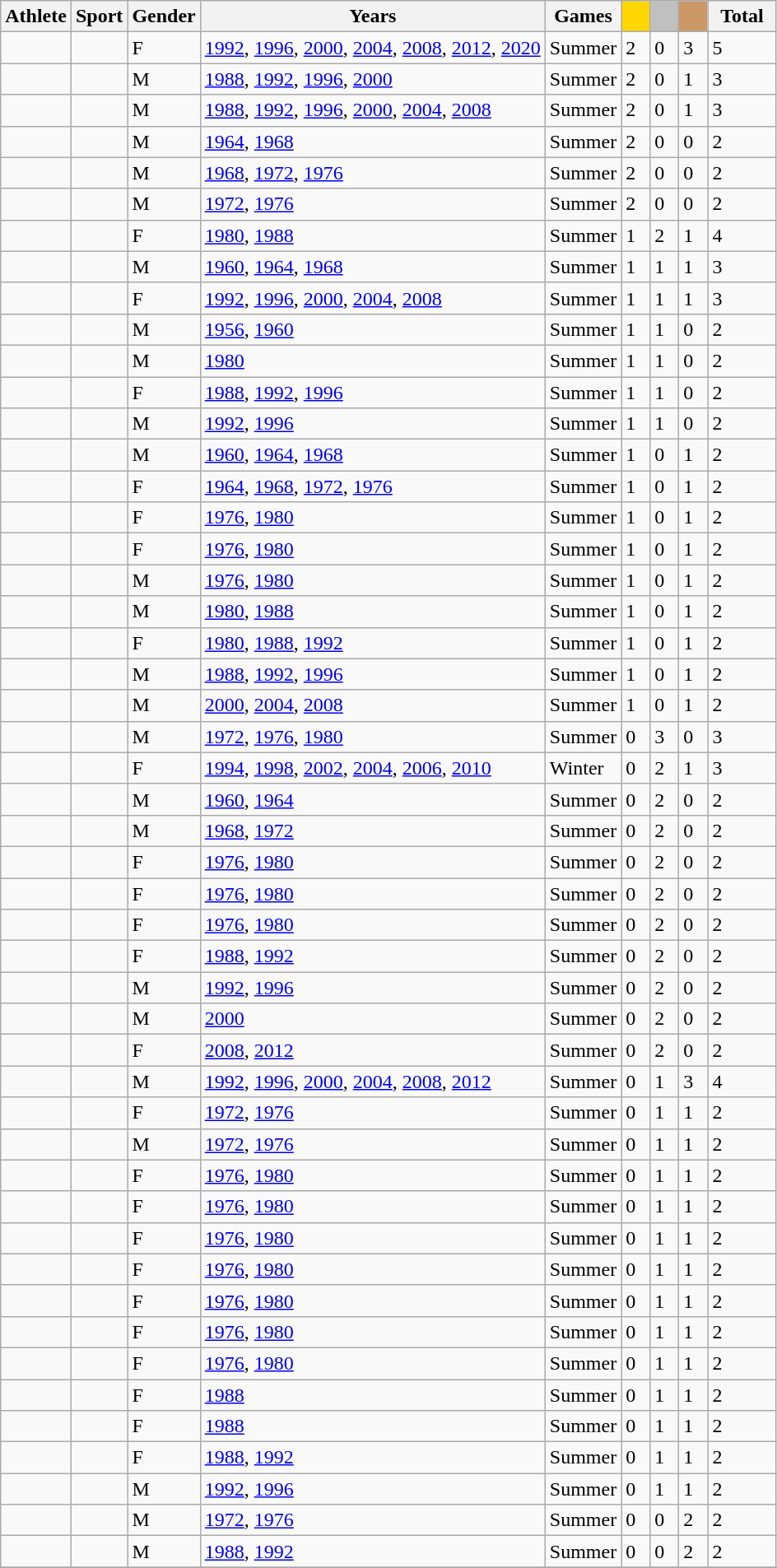<table class="wikitable sortable">
<tr>
<th>Athlete</th>
<th>Sport</th>
<th>Gender</th>
<th>Years</th>
<th>Games</th>
<th style="background-color:gold; width:1.0em; font-weight:bold;"></th>
<th style="background-color:silver; width:1.0em; font-weight:bold;"></th>
<th style="background-color:#cc9966; width:1.0em; font-weight:bold;"></th>
<th style="width:3.0em;">Total</th>
</tr>
<tr>
<td></td>
<td></td>
<td>F</td>
<td><a href='#'>1992</a>, <a href='#'>1996</a>, <a href='#'>2000</a>, <a href='#'>2004</a>, <a href='#'>2008</a>, <a href='#'>2012</a>, <a href='#'>2020</a></td>
<td>Summer</td>
<td>2</td>
<td>0</td>
<td>3</td>
<td>5</td>
</tr>
<tr>
<td></td>
<td></td>
<td>M</td>
<td><a href='#'>1988</a>, <a href='#'>1992</a>, <a href='#'>1996</a>, <a href='#'>2000</a></td>
<td>Summer</td>
<td>2</td>
<td>0</td>
<td>1</td>
<td>3</td>
</tr>
<tr>
<td></td>
<td></td>
<td>M</td>
<td><a href='#'>1988</a>, <a href='#'>1992</a>, <a href='#'>1996</a>, <a href='#'>2000</a>, <a href='#'>2004</a>, <a href='#'>2008</a></td>
<td>Summer</td>
<td>2</td>
<td>0</td>
<td>1</td>
<td>3</td>
</tr>
<tr>
<td></td>
<td></td>
<td>M</td>
<td><a href='#'>1964</a>, <a href='#'>1968</a></td>
<td>Summer</td>
<td>2</td>
<td>0</td>
<td>0</td>
<td>2</td>
</tr>
<tr>
<td></td>
<td></td>
<td>M</td>
<td><a href='#'>1968</a>, <a href='#'>1972</a>, <a href='#'>1976</a></td>
<td>Summer</td>
<td>2</td>
<td>0</td>
<td>0</td>
<td>2</td>
</tr>
<tr>
<td></td>
<td></td>
<td>M</td>
<td><a href='#'>1972</a>, <a href='#'>1976</a></td>
<td>Summer</td>
<td>2</td>
<td>0</td>
<td>0</td>
<td>2</td>
</tr>
<tr>
<td></td>
<td></td>
<td>F</td>
<td><a href='#'>1980</a>, <a href='#'>1988</a></td>
<td>Summer</td>
<td>1</td>
<td>2</td>
<td>1</td>
<td>4</td>
</tr>
<tr>
<td></td>
<td></td>
<td>M</td>
<td><a href='#'>1960</a>, <a href='#'>1964</a>, <a href='#'>1968</a></td>
<td>Summer</td>
<td>1</td>
<td>1</td>
<td>1</td>
<td>3</td>
</tr>
<tr>
<td></td>
<td></td>
<td>F</td>
<td><a href='#'>1992</a>, <a href='#'>1996</a>, <a href='#'>2000</a>, <a href='#'>2004</a>, <a href='#'>2008</a></td>
<td>Summer</td>
<td>1</td>
<td>1</td>
<td>1</td>
<td>3</td>
</tr>
<tr>
<td></td>
<td></td>
<td>M</td>
<td><a href='#'>1956</a>, <a href='#'>1960</a></td>
<td>Summer</td>
<td>1</td>
<td>1</td>
<td>0</td>
<td>2</td>
</tr>
<tr>
<td></td>
<td></td>
<td>M</td>
<td><a href='#'>1980</a></td>
<td>Summer</td>
<td>1</td>
<td>1</td>
<td>0</td>
<td>2</td>
</tr>
<tr>
<td></td>
<td></td>
<td>F</td>
<td><a href='#'>1988</a>, <a href='#'>1992</a>, <a href='#'>1996</a></td>
<td>Summer</td>
<td>1</td>
<td>1</td>
<td>0</td>
<td>2</td>
</tr>
<tr>
<td></td>
<td></td>
<td>M</td>
<td><a href='#'>1992</a>, <a href='#'>1996</a></td>
<td>Summer</td>
<td>1</td>
<td>1</td>
<td>0</td>
<td>2</td>
</tr>
<tr>
<td></td>
<td></td>
<td>M</td>
<td><a href='#'>1960</a>, <a href='#'>1964</a>, <a href='#'>1968</a></td>
<td>Summer</td>
<td>1</td>
<td>0</td>
<td>1</td>
<td>2</td>
</tr>
<tr>
<td></td>
<td></td>
<td>F</td>
<td><a href='#'>1964</a>, <a href='#'>1968</a>, <a href='#'>1972</a>, <a href='#'>1976</a></td>
<td>Summer</td>
<td>1</td>
<td>0</td>
<td>1</td>
<td>2</td>
</tr>
<tr>
<td></td>
<td></td>
<td>F</td>
<td><a href='#'>1976</a>, <a href='#'>1980</a></td>
<td>Summer</td>
<td>1</td>
<td>0</td>
<td>1</td>
<td>2</td>
</tr>
<tr>
<td></td>
<td></td>
<td>F</td>
<td><a href='#'>1976</a>, <a href='#'>1980</a></td>
<td>Summer</td>
<td>1</td>
<td>0</td>
<td>1</td>
<td>2</td>
</tr>
<tr>
<td></td>
<td></td>
<td>M</td>
<td><a href='#'>1976</a>, <a href='#'>1980</a></td>
<td>Summer</td>
<td>1</td>
<td>0</td>
<td>1</td>
<td>2</td>
</tr>
<tr>
<td></td>
<td></td>
<td>M</td>
<td><a href='#'>1980</a>, <a href='#'>1988</a></td>
<td>Summer</td>
<td>1</td>
<td>0</td>
<td>1</td>
<td>2</td>
</tr>
<tr>
<td></td>
<td></td>
<td>F</td>
<td><a href='#'>1980</a>, <a href='#'>1988</a>, <a href='#'>1992</a></td>
<td>Summer</td>
<td>1</td>
<td>0</td>
<td>1</td>
<td>2</td>
</tr>
<tr>
<td></td>
<td></td>
<td>M</td>
<td><a href='#'>1988</a>, <a href='#'>1992</a>, <a href='#'>1996</a></td>
<td>Summer</td>
<td>1</td>
<td>0</td>
<td>1</td>
<td>2</td>
</tr>
<tr>
<td></td>
<td></td>
<td>M</td>
<td><a href='#'>2000</a>, <a href='#'>2004</a>, <a href='#'>2008</a></td>
<td>Summer</td>
<td>1</td>
<td>0</td>
<td>1</td>
<td>2</td>
</tr>
<tr>
<td></td>
<td></td>
<td>M</td>
<td><a href='#'>1972</a>, <a href='#'>1976</a>, <a href='#'>1980</a></td>
<td>Summer</td>
<td>0</td>
<td>3</td>
<td>0</td>
<td>3</td>
</tr>
<tr>
<td></td>
<td></td>
<td>F</td>
<td><a href='#'>1994</a>, <a href='#'>1998</a>, <a href='#'>2002</a>, <a href='#'>2004</a>, <a href='#'>2006</a>, <a href='#'>2010</a></td>
<td>Winter</td>
<td>0</td>
<td>2</td>
<td>1</td>
<td>3</td>
</tr>
<tr>
<td></td>
<td></td>
<td>M</td>
<td><a href='#'>1960</a>, <a href='#'>1964</a></td>
<td>Summer</td>
<td>0</td>
<td>2</td>
<td>0</td>
<td>2</td>
</tr>
<tr>
<td></td>
<td></td>
<td>M</td>
<td><a href='#'>1968</a>, <a href='#'>1972</a></td>
<td>Summer</td>
<td>0</td>
<td>2</td>
<td>0</td>
<td>2</td>
</tr>
<tr>
<td></td>
<td></td>
<td>F</td>
<td><a href='#'>1976</a>, <a href='#'>1980</a></td>
<td>Summer</td>
<td>0</td>
<td>2</td>
<td>0</td>
<td>2</td>
</tr>
<tr>
<td></td>
<td></td>
<td>F</td>
<td><a href='#'>1976</a>, <a href='#'>1980</a></td>
<td>Summer</td>
<td>0</td>
<td>2</td>
<td>0</td>
<td>2</td>
</tr>
<tr>
<td></td>
<td></td>
<td>F</td>
<td><a href='#'>1976</a>, <a href='#'>1980</a></td>
<td>Summer</td>
<td>0</td>
<td>2</td>
<td>0</td>
<td>2</td>
</tr>
<tr>
<td></td>
<td></td>
<td>F</td>
<td><a href='#'>1988</a>, <a href='#'>1992</a></td>
<td>Summer</td>
<td>0</td>
<td>2</td>
<td>0</td>
<td>2</td>
</tr>
<tr>
<td></td>
<td></td>
<td>M</td>
<td><a href='#'>1992</a>, <a href='#'>1996</a></td>
<td>Summer</td>
<td>0</td>
<td>2</td>
<td>0</td>
<td>2</td>
</tr>
<tr>
<td></td>
<td></td>
<td>M</td>
<td><a href='#'>2000</a></td>
<td>Summer</td>
<td>0</td>
<td>2</td>
<td>0</td>
<td>2</td>
</tr>
<tr>
<td></td>
<td></td>
<td>F</td>
<td><a href='#'>2008</a>, <a href='#'>2012</a></td>
<td>Summer</td>
<td>0</td>
<td>2</td>
<td>0</td>
<td>2</td>
</tr>
<tr>
<td></td>
<td></td>
<td>M</td>
<td><a href='#'>1992</a>, <a href='#'>1996</a>, <a href='#'>2000</a>, <a href='#'>2004</a>, <a href='#'>2008</a>, <a href='#'>2012</a></td>
<td>Summer</td>
<td>0</td>
<td>1</td>
<td>3</td>
<td>4</td>
</tr>
<tr>
<td></td>
<td></td>
<td>F</td>
<td><a href='#'>1972</a>, <a href='#'>1976</a></td>
<td>Summer</td>
<td>0</td>
<td>1</td>
<td>1</td>
<td>2</td>
</tr>
<tr>
<td></td>
<td></td>
<td>M</td>
<td><a href='#'>1972</a>, <a href='#'>1976</a></td>
<td>Summer</td>
<td>0</td>
<td>1</td>
<td>1</td>
<td>2</td>
</tr>
<tr>
<td></td>
<td></td>
<td>F</td>
<td><a href='#'>1976</a>, <a href='#'>1980</a></td>
<td>Summer</td>
<td>0</td>
<td>1</td>
<td>1</td>
<td>2</td>
</tr>
<tr>
<td></td>
<td></td>
<td>F</td>
<td><a href='#'>1976</a>, <a href='#'>1980</a></td>
<td>Summer</td>
<td>0</td>
<td>1</td>
<td>1</td>
<td>2</td>
</tr>
<tr>
<td></td>
<td></td>
<td>F</td>
<td><a href='#'>1976</a>, <a href='#'>1980</a></td>
<td>Summer</td>
<td>0</td>
<td>1</td>
<td>1</td>
<td>2</td>
</tr>
<tr>
<td></td>
<td></td>
<td>F</td>
<td><a href='#'>1976</a>, <a href='#'>1980</a></td>
<td>Summer</td>
<td>0</td>
<td>1</td>
<td>1</td>
<td>2</td>
</tr>
<tr>
<td></td>
<td></td>
<td>F</td>
<td><a href='#'>1976</a>, <a href='#'>1980</a></td>
<td>Summer</td>
<td>0</td>
<td>1</td>
<td>1</td>
<td>2</td>
</tr>
<tr>
<td></td>
<td></td>
<td>F</td>
<td><a href='#'>1976</a>, <a href='#'>1980</a></td>
<td>Summer</td>
<td>0</td>
<td>1</td>
<td>1</td>
<td>2</td>
</tr>
<tr>
<td></td>
<td></td>
<td>F</td>
<td><a href='#'>1976</a>, <a href='#'>1980</a></td>
<td>Summer</td>
<td>0</td>
<td>1</td>
<td>1</td>
<td>2</td>
</tr>
<tr>
<td></td>
<td></td>
<td>F</td>
<td><a href='#'>1988</a></td>
<td>Summer</td>
<td>0</td>
<td>1</td>
<td>1</td>
<td>2</td>
</tr>
<tr>
<td></td>
<td></td>
<td>F</td>
<td><a href='#'>1988</a></td>
<td>Summer</td>
<td>0</td>
<td>1</td>
<td>1</td>
<td>2</td>
</tr>
<tr>
<td></td>
<td></td>
<td>F</td>
<td><a href='#'>1988</a>, <a href='#'>1992</a></td>
<td>Summer</td>
<td>0</td>
<td>1</td>
<td>1</td>
<td>2</td>
</tr>
<tr>
<td></td>
<td></td>
<td>M</td>
<td><a href='#'>1992</a>, <a href='#'>1996</a></td>
<td>Summer</td>
<td>0</td>
<td>1</td>
<td>1</td>
<td>2</td>
</tr>
<tr>
<td></td>
<td></td>
<td>M</td>
<td><a href='#'>1972</a>, <a href='#'>1976</a></td>
<td>Summer</td>
<td>0</td>
<td>0</td>
<td>2</td>
<td>2</td>
</tr>
<tr>
<td></td>
<td></td>
<td>M</td>
<td><a href='#'>1988</a>, <a href='#'>1992</a></td>
<td>Summer</td>
<td>0</td>
<td>0</td>
<td>2</td>
<td>2</td>
</tr>
<tr>
</tr>
</table>
